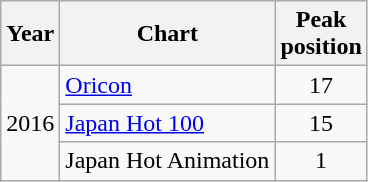<table class="wikitable">
<tr>
<th>Year</th>
<th>Chart</th>
<th>Peak<br>position</th>
</tr>
<tr>
<td rowspan="3">2016</td>
<td><a href='#'>Oricon</a></td>
<td style="text-align:center">17</td>
</tr>
<tr>
<td><a href='#'>Japan Hot 100</a></td>
<td style="text-align:center">15</td>
</tr>
<tr>
<td>Japan Hot Animation </td>
<td style="text-align:center">1</td>
</tr>
</table>
